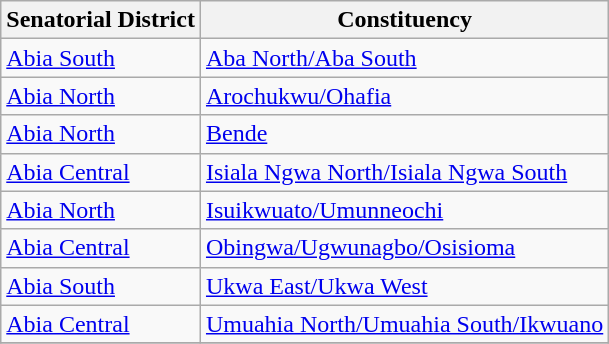<table class="wikitable sortable">
<tr>
<th>Senatorial District</th>
<th>Constituency</th>
</tr>
<tr>
<td><a href='#'>Abia South</a></td>
<td><a href='#'>Aba North/Aba South</a></td>
</tr>
<tr>
<td><a href='#'>Abia North</a></td>
<td><a href='#'>Arochukwu/Ohafia</a></td>
</tr>
<tr>
<td><a href='#'>Abia North</a></td>
<td><a href='#'>Bende</a></td>
</tr>
<tr>
<td><a href='#'>Abia Central</a></td>
<td><a href='#'>Isiala Ngwa North/Isiala Ngwa South</a></td>
</tr>
<tr>
<td><a href='#'>Abia North</a></td>
<td><a href='#'>Isuikwuato/Umunneochi</a></td>
</tr>
<tr>
<td><a href='#'>Abia Central</a></td>
<td><a href='#'>Obingwa/Ugwunagbo/Osisioma</a></td>
</tr>
<tr>
<td><a href='#'>Abia South</a></td>
<td><a href='#'>Ukwa East/Ukwa West</a></td>
</tr>
<tr>
<td><a href='#'>Abia Central</a></td>
<td><a href='#'>Umuahia North/Umuahia South/Ikwuano</a></td>
</tr>
<tr>
</tr>
</table>
